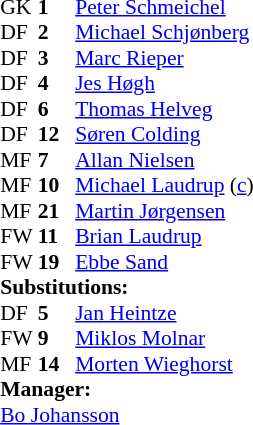<table style="font-size: 90%" cellspacing="0" cellpadding="0" align=center>
<tr>
<th width="25"></th>
<th width="25"></th>
</tr>
<tr>
<td>GK</td>
<td><strong>1</strong></td>
<td><a href='#'>Peter Schmeichel</a></td>
<td></td>
</tr>
<tr>
<td>DF</td>
<td><strong>2</strong></td>
<td><a href='#'>Michael Schjønberg</a></td>
<td></td>
<td></td>
</tr>
<tr>
<td>DF</td>
<td><strong>3</strong></td>
<td><a href='#'>Marc Rieper</a></td>
</tr>
<tr>
<td>DF</td>
<td><strong>4</strong></td>
<td><a href='#'>Jes Høgh</a></td>
<td></td>
</tr>
<tr>
<td>DF</td>
<td><strong>6</strong></td>
<td><a href='#'>Thomas Helveg</a></td>
</tr>
<tr>
<td>DF</td>
<td><strong>12</strong></td>
<td><a href='#'>Søren Colding</a></td>
</tr>
<tr>
<td>MF</td>
<td><strong>7</strong></td>
<td><a href='#'>Allan Nielsen</a></td>
</tr>
<tr>
<td>MF</td>
<td><strong>10</strong></td>
<td><a href='#'>Michael Laudrup</a> (<a href='#'>c</a>)</td>
<td></td>
<td></td>
</tr>
<tr>
<td>MF</td>
<td><strong>21</strong></td>
<td><a href='#'>Martin Jørgensen</a></td>
</tr>
<tr>
<td>FW</td>
<td><strong>11</strong></td>
<td><a href='#'>Brian Laudrup</a></td>
</tr>
<tr>
<td>FW</td>
<td><strong>19</strong></td>
<td><a href='#'>Ebbe Sand</a></td>
<td></td>
<td></td>
</tr>
<tr>
<td colspan=3><strong>Substitutions:</strong></td>
</tr>
<tr>
<td>DF</td>
<td><strong>5</strong></td>
<td><a href='#'>Jan Heintze</a></td>
<td></td>
<td></td>
</tr>
<tr>
<td>FW</td>
<td><strong>9</strong></td>
<td><a href='#'>Miklos Molnar</a></td>
<td></td>
<td></td>
</tr>
<tr>
<td>MF</td>
<td><strong>14</strong></td>
<td><a href='#'>Morten Wieghorst</a></td>
<td></td>
<td></td>
</tr>
<tr>
<td colspan=3><strong>Manager:</strong></td>
</tr>
<tr>
<td colspan="4"><a href='#'>Bo Johansson</a></td>
</tr>
</table>
